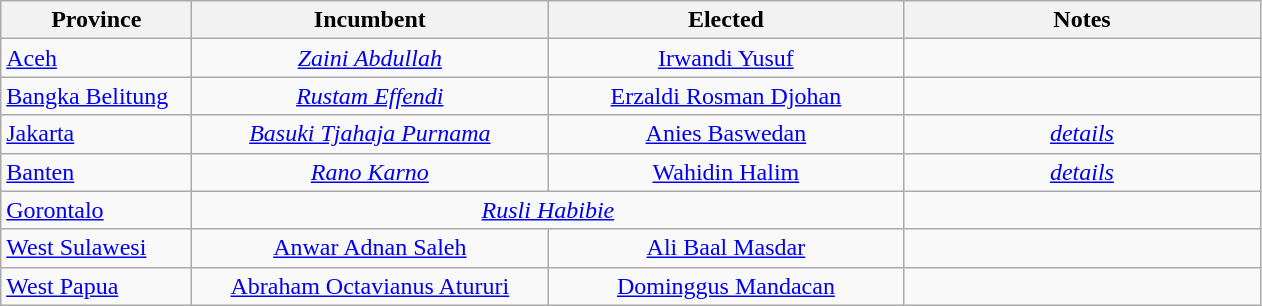<table class="wikitable sortable" style="text-align:center">
<tr style="text-align:center">
<th style="width:120px;">Province</th>
<th style="width:230px;">Incumbent</th>
<th style="width:230px;">Elected</th>
<th style="width:230px;">Notes</th>
</tr>
<tr>
<td style="text-align:left"><a href='#'>Aceh</a></td>
<td><em><a href='#'>Zaini Abdullah</a></em></td>
<td><a href='#'>Irwandi Yusuf</a></td>
<td></td>
</tr>
<tr>
<td style="text-align:left"><a href='#'>Bangka Belitung</a></td>
<td><em><a href='#'>Rustam Effendi</a></em></td>
<td><a href='#'>Erzaldi Rosman Djohan</a></td>
<td></td>
</tr>
<tr>
<td style="text-align:left"><a href='#'>Jakarta</a></td>
<td><em><a href='#'>Basuki Tjahaja Purnama</a></em></td>
<td><a href='#'>Anies Baswedan</a></td>
<td><em><a href='#'>details</a></em></td>
</tr>
<tr>
<td style="text-align:left"><a href='#'>Banten</a></td>
<td><em><a href='#'>Rano Karno</a></em></td>
<td><a href='#'>Wahidin Halim</a></td>
<td><em><a href='#'>details</a></em></td>
</tr>
<tr>
<td style="text-align:left"><a href='#'>Gorontalo</a></td>
<td colspan=2><em><a href='#'>Rusli Habibie</a></em></td>
<td></td>
</tr>
<tr>
<td style="text-align:left"><a href='#'>West Sulawesi</a></td>
<td><a href='#'>Anwar Adnan Saleh</a></td>
<td><a href='#'>Ali Baal Masdar</a></td>
<td></td>
</tr>
<tr>
<td style="text-align:left"><a href='#'>West Papua</a></td>
<td><a href='#'>Abraham Octavianus Atururi</a></td>
<td><a href='#'>Dominggus Mandacan</a></td>
<td></td>
</tr>
</table>
